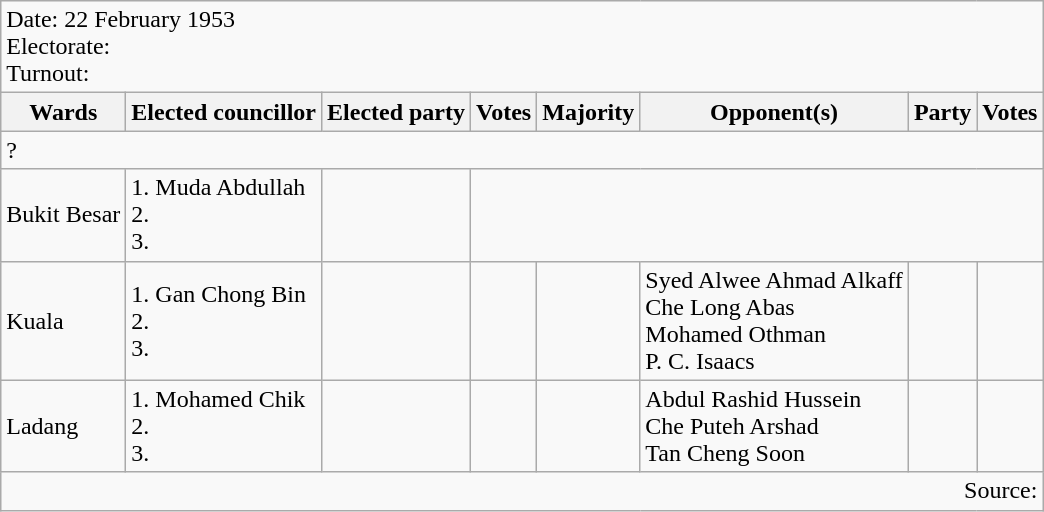<table class=wikitable>
<tr>
<td colspan=8>Date: 22 February 1953<br>Electorate: <br>Turnout:</td>
</tr>
<tr>
<th>Wards</th>
<th>Elected councillor</th>
<th>Elected party</th>
<th>Votes</th>
<th>Majority</th>
<th>Opponent(s)</th>
<th>Party</th>
<th>Votes</th>
</tr>
<tr>
<td colspan=8>? </td>
</tr>
<tr>
<td>Bukit Besar</td>
<td>1. Muda Abdullah<br>2.<br>3.</td>
<td></td>
</tr>
<tr>
<td>Kuala</td>
<td>1. Gan Chong Bin<br>2.<br>3.</td>
<td></td>
<td></td>
<td></td>
<td>Syed Alwee Ahmad Alkaff<br>Che Long Abas<br>Mohamed Othman<br>P. C. Isaacs</td>
<td></td>
<td></td>
</tr>
<tr>
<td>Ladang</td>
<td>1. Mohamed Chik<br>2.<br>3.</td>
<td></td>
<td></td>
<td></td>
<td>Abdul Rashid Hussein<br>Che Puteh Arshad<br>Tan Cheng Soon</td>
<td></td>
<td></td>
</tr>
<tr>
<td colspan=8 align=right>Source: </td>
</tr>
</table>
